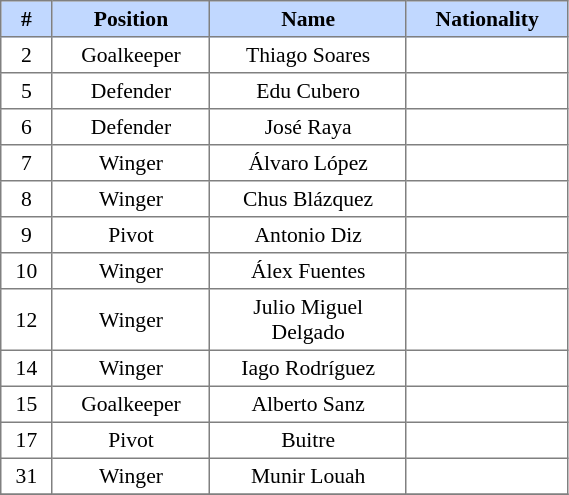<table border=1 style="border-collapse:collapse; font-size:90%;" cellpadding=3 cellspacing=0 width=30%>
<tr bgcolor=#C1D8FF>
<th width=2%>#</th>
<th width=5%>Position</th>
<th width=10%>Name</th>
<th width=5%>Nationality</th>
</tr>
<tr align=center>
<td>2</td>
<td>Goalkeeper</td>
<td>Thiago Soares</td>
<td></td>
</tr>
<tr align=center>
<td>5</td>
<td>Defender</td>
<td>Edu Cubero</td>
<td></td>
</tr>
<tr align=center>
<td>6</td>
<td>Defender</td>
<td>José Raya</td>
<td></td>
</tr>
<tr align=center>
<td>7</td>
<td>Winger</td>
<td>Álvaro López</td>
<td></td>
</tr>
<tr align=center>
<td>8</td>
<td>Winger</td>
<td>Chus Blázquez</td>
<td></td>
</tr>
<tr align=center>
<td>9</td>
<td>Pivot</td>
<td>Antonio Diz</td>
<td></td>
</tr>
<tr align=center>
<td>10</td>
<td>Winger</td>
<td>Álex Fuentes</td>
<td></td>
</tr>
<tr align=center>
<td>12</td>
<td>Winger</td>
<td>Julio Miguel Delgado</td>
<td></td>
</tr>
<tr align=center>
<td>14</td>
<td>Winger</td>
<td>Iago Rodríguez</td>
<td></td>
</tr>
<tr align=center>
<td>15</td>
<td>Goalkeeper</td>
<td>Alberto Sanz</td>
<td></td>
</tr>
<tr align=center>
<td>17</td>
<td>Pivot</td>
<td>Buitre</td>
<td></td>
</tr>
<tr align=center>
<td>31</td>
<td>Winger</td>
<td>Munir Louah</td>
<td></td>
</tr>
<tr align=center>
</tr>
</table>
